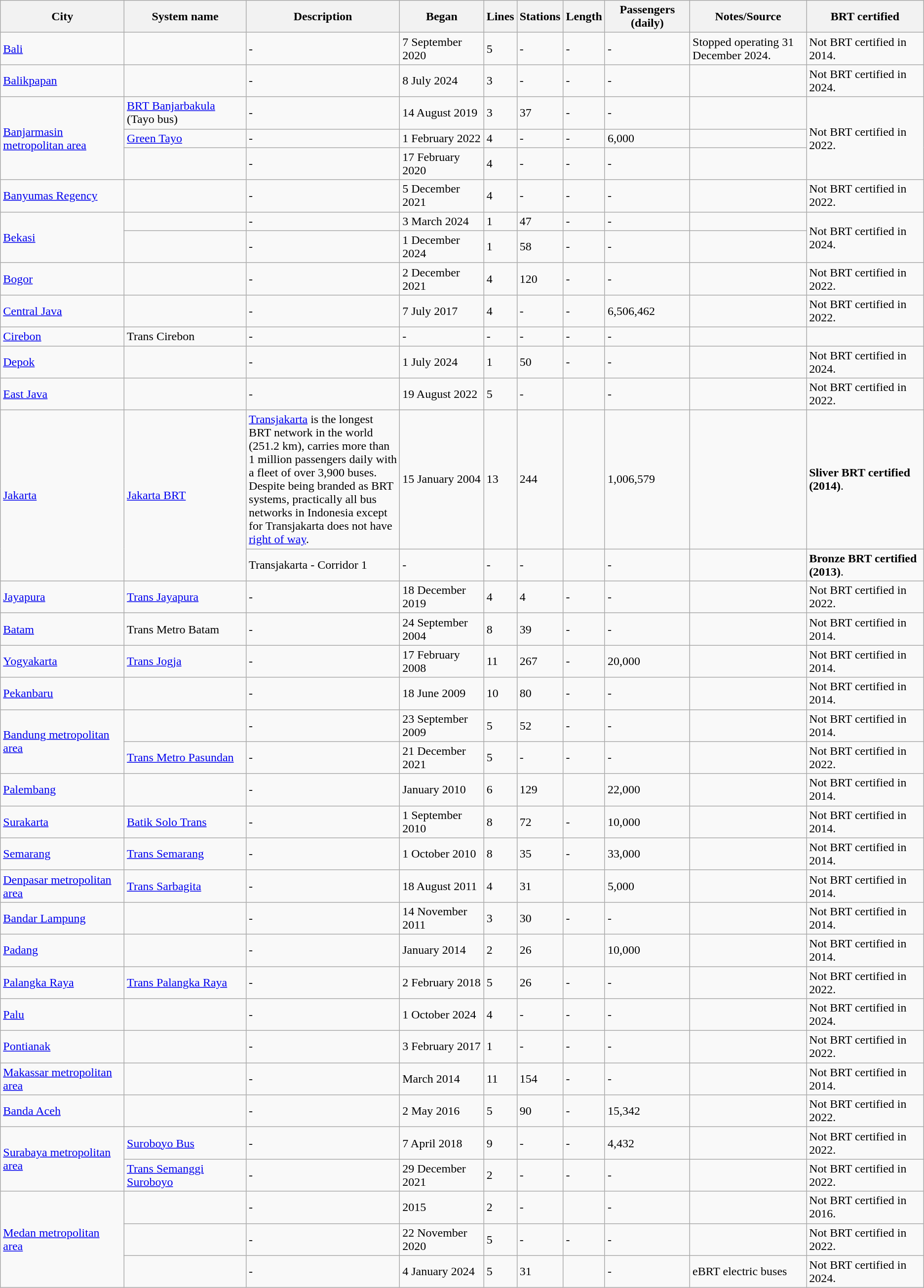<table class="wikitable">
<tr>
<th>City</th>
<th>System name</th>
<th width=200>Description</th>
<th>Began</th>
<th>Lines</th>
<th>Stations </th>
<th>Length </th>
<th>Passengers (daily)</th>
<th width=150>Notes/Source</th>
<th>BRT certified</th>
</tr>
<tr>
<td><a href='#'>Bali</a></td>
<td></td>
<td>-</td>
<td>7 September 2020</td>
<td>5</td>
<td>-</td>
<td>-</td>
<td>-</td>
<td>Stopped operating 31 December 2024.</td>
<td>Not BRT certified in 2014.</td>
</tr>
<tr>
<td><a href='#'>Balikpapan</a></td>
<td></td>
<td>-</td>
<td>8 July 2024</td>
<td>3</td>
<td>-</td>
<td>-</td>
<td>-</td>
<td></td>
<td>Not BRT certified in 2024.</td>
</tr>
<tr>
<td rowspan="3"><a href='#'>Banjarmasin metropolitan area</a></td>
<td><a href='#'>BRT Banjarbakula</a> (Tayo bus)</td>
<td>-</td>
<td>14 August 2019</td>
<td>3</td>
<td>37</td>
<td>-</td>
<td>-</td>
<td></td>
<td rowspan="3">Not BRT certified in 2022.</td>
</tr>
<tr>
<td><a href='#'>Green Tayo</a></td>
<td>-</td>
<td>1 February 2022</td>
<td>4</td>
<td>-</td>
<td>-</td>
<td>6,000</td>
<td></td>
</tr>
<tr>
<td></td>
<td>-</td>
<td>17 February 2020</td>
<td>4</td>
<td>-</td>
<td>-</td>
<td>-</td>
<td></td>
</tr>
<tr>
<td><a href='#'>Banyumas Regency</a></td>
<td></td>
<td>-</td>
<td>5 December 2021</td>
<td>4</td>
<td>-</td>
<td>-</td>
<td>-</td>
<td></td>
<td>Not BRT certified in 2022.</td>
</tr>
<tr>
<td rowspan="2"><a href='#'>Bekasi</a></td>
<td></td>
<td>-</td>
<td>3 March 2024</td>
<td>1</td>
<td>47</td>
<td>-</td>
<td>-</td>
<td></td>
<td rowspan="2">Not BRT certified in 2024.</td>
</tr>
<tr>
<td></td>
<td>-</td>
<td>1 December 2024</td>
<td>1</td>
<td>58</td>
<td>-</td>
<td>-</td>
<td></td>
</tr>
<tr>
<td><a href='#'>Bogor</a></td>
<td></td>
<td>-</td>
<td>2 December 2021</td>
<td>4</td>
<td>120</td>
<td>-</td>
<td>-</td>
<td></td>
<td>Not BRT certified in 2022.</td>
</tr>
<tr>
<td><a href='#'>Central Java</a></td>
<td></td>
<td>-</td>
<td>7 July 2017</td>
<td>4</td>
<td>-</td>
<td>-</td>
<td>6,506,462</td>
<td></td>
<td>Not BRT certified in 2022.</td>
</tr>
<tr>
<td><a href='#'>Cirebon</a></td>
<td>Trans Cirebon</td>
<td>-</td>
<td>-</td>
<td>-</td>
<td>-</td>
<td>-</td>
<td>-</td>
<td></td>
<td></td>
</tr>
<tr>
<td><a href='#'>Depok</a></td>
<td></td>
<td>-</td>
<td>1 July 2024</td>
<td>1</td>
<td>50</td>
<td>-</td>
<td>-</td>
<td></td>
<td>Not BRT certified in 2024.</td>
</tr>
<tr>
<td><a href='#'>East Java</a></td>
<td></td>
<td>-</td>
<td>19 August 2022</td>
<td>5</td>
<td>-</td>
<td></td>
<td>-</td>
<td></td>
<td>Not BRT certified in 2022.</td>
</tr>
<tr>
<td rowspan="2"><a href='#'>Jakarta</a></td>
<td rowspan="2"><a href='#'>Jakarta BRT</a></td>
<td><a href='#'>Transjakarta</a> is the longest BRT network in the world (251.2 km), carries more than 1 million passengers daily with a fleet of over 3,900 buses. Despite being branded as BRT systems, practically all bus networks in Indonesia except for Transjakarta does not have <a href='#'>right of way</a>.</td>
<td>15 January 2004</td>
<td>13</td>
<td>244</td>
<td></td>
<td>1,006,579</td>
<td></td>
<td><strong>Sliver BRT certified (2014)</strong>.</td>
</tr>
<tr>
<td>Transjakarta - Corridor 1</td>
<td>-</td>
<td>-</td>
<td>-</td>
<td></td>
<td>-</td>
<td></td>
<td><strong>Bronze BRT certified (2013)</strong>.</td>
</tr>
<tr>
<td><a href='#'>Jayapura</a></td>
<td><a href='#'>Trans Jayapura</a></td>
<td>-</td>
<td>18 December 2019</td>
<td>4</td>
<td>4</td>
<td>-</td>
<td>-</td>
<td></td>
<td>Not BRT certified in 2022.</td>
</tr>
<tr>
<td><a href='#'>Batam</a></td>
<td>Trans Metro Batam</td>
<td>-</td>
<td>24 September 2004</td>
<td>8</td>
<td>39</td>
<td>-</td>
<td>-</td>
<td></td>
<td>Not BRT certified in 2014.</td>
</tr>
<tr>
<td><a href='#'>Yogyakarta</a></td>
<td><a href='#'>Trans Jogja</a></td>
<td>-</td>
<td>17 February 2008</td>
<td>11</td>
<td>267</td>
<td>-</td>
<td>20,000</td>
<td></td>
<td>Not BRT certified in 2014.</td>
</tr>
<tr>
<td><a href='#'>Pekanbaru</a></td>
<td></td>
<td>-</td>
<td>18 June 2009</td>
<td>10</td>
<td>80</td>
<td>-</td>
<td>-</td>
<td></td>
<td>Not BRT certified in 2014.</td>
</tr>
<tr>
<td rowspan="2"><a href='#'>Bandung metropolitan area</a></td>
<td></td>
<td>-</td>
<td>23 September 2009</td>
<td>5</td>
<td>52</td>
<td>-</td>
<td>-</td>
<td></td>
<td>Not BRT certified in 2014.</td>
</tr>
<tr>
<td><a href='#'>Trans Metro Pasundan</a></td>
<td>-</td>
<td>21 December 2021</td>
<td>5</td>
<td>-</td>
<td>-</td>
<td>-</td>
<td></td>
<td>Not BRT certified in 2022.</td>
</tr>
<tr>
<td><a href='#'>Palembang</a></td>
<td></td>
<td>-</td>
<td>January 2010</td>
<td>6</td>
<td>129</td>
<td></td>
<td>22,000</td>
<td></td>
<td>Not BRT certified in 2014.</td>
</tr>
<tr>
<td><a href='#'>Surakarta</a></td>
<td><a href='#'>Batik Solo Trans</a></td>
<td>-</td>
<td>1 September 2010</td>
<td>8</td>
<td>72</td>
<td>-</td>
<td>10,000</td>
<td></td>
<td>Not BRT certified in 2014.</td>
</tr>
<tr>
<td><a href='#'>Semarang</a></td>
<td><a href='#'>Trans Semarang</a></td>
<td>-</td>
<td>1 October 2010</td>
<td>8</td>
<td>35</td>
<td>-</td>
<td>33,000</td>
<td></td>
<td>Not BRT certified in 2014.</td>
</tr>
<tr>
<td><a href='#'>Denpasar metropolitan area</a></td>
<td><a href='#'>Trans Sarbagita</a></td>
<td>-</td>
<td>18 August 2011</td>
<td>4</td>
<td>31</td>
<td></td>
<td>5,000</td>
<td></td>
<td>Not BRT certified in 2014.</td>
</tr>
<tr>
<td><a href='#'>Bandar Lampung</a></td>
<td></td>
<td>-</td>
<td>14 November 2011</td>
<td>3</td>
<td>30</td>
<td>-</td>
<td>-</td>
<td></td>
<td>Not BRT certified in 2014.</td>
</tr>
<tr>
<td><a href='#'>Padang</a></td>
<td></td>
<td>-</td>
<td>January 2014</td>
<td>2</td>
<td>26</td>
<td></td>
<td>10,000</td>
<td></td>
<td>Not BRT certified in 2014.</td>
</tr>
<tr>
<td><a href='#'>Palangka Raya</a></td>
<td><a href='#'>Trans Palangka Raya</a></td>
<td>-</td>
<td>2 February 2018</td>
<td>5</td>
<td>26</td>
<td>-</td>
<td>-</td>
<td></td>
<td>Not BRT certified in 2022.</td>
</tr>
<tr>
<td><a href='#'>Palu</a></td>
<td></td>
<td>-</td>
<td>1 October 2024</td>
<td>4</td>
<td>-</td>
<td>-</td>
<td>-</td>
<td></td>
<td>Not BRT certified in 2024.</td>
</tr>
<tr>
<td><a href='#'>Pontianak</a></td>
<td></td>
<td>-</td>
<td>3 February 2017</td>
<td>1</td>
<td>-</td>
<td>-</td>
<td>-</td>
<td></td>
<td>Not BRT certified in 2022.</td>
</tr>
<tr>
<td><a href='#'>Makassar metropolitan area</a></td>
<td></td>
<td>-</td>
<td>March 2014</td>
<td>11</td>
<td>154</td>
<td>-</td>
<td>-</td>
<td></td>
<td>Not BRT certified in 2014.</td>
</tr>
<tr>
<td><a href='#'>Banda Aceh</a></td>
<td></td>
<td>-</td>
<td>2 May 2016</td>
<td>5</td>
<td>90</td>
<td>-</td>
<td>15,342</td>
<td></td>
<td>Not BRT certified in 2022.</td>
</tr>
<tr>
<td rowspan="2"><a href='#'>Surabaya metropolitan area</a></td>
<td><a href='#'>Suroboyo Bus</a></td>
<td>-</td>
<td>7 April 2018</td>
<td>9</td>
<td>-</td>
<td>-</td>
<td>4,432</td>
<td></td>
<td>Not BRT certified in 2022.</td>
</tr>
<tr>
<td><a href='#'>Trans Semanggi Suroboyo</a></td>
<td>-</td>
<td>29 December 2021</td>
<td>2</td>
<td>-</td>
<td>-</td>
<td>-</td>
<td></td>
<td>Not BRT certified in 2022.</td>
</tr>
<tr>
<td rowspan="3"><a href='#'>Medan metropolitan area</a></td>
<td></td>
<td>-</td>
<td>2015</td>
<td>2</td>
<td>-</td>
<td></td>
<td>-</td>
<td></td>
<td>Not BRT certified in 2016.</td>
</tr>
<tr>
<td></td>
<td>-</td>
<td>22 November 2020</td>
<td>5</td>
<td>-</td>
<td>-</td>
<td>-</td>
<td></td>
<td>Not BRT certified in 2022.</td>
</tr>
<tr>
<td></td>
<td>-</td>
<td>4 January 2024</td>
<td>5</td>
<td>31</td>
<td></td>
<td>-</td>
<td>eBRT electric buses</td>
<td>Not BRT certified in 2024.</td>
</tr>
</table>
